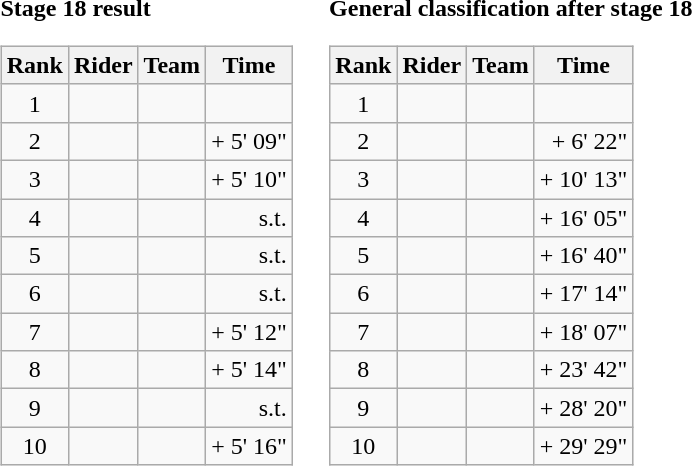<table>
<tr>
<td><strong>Stage 18 result</strong><br><table class="wikitable">
<tr>
<th scope="col">Rank</th>
<th scope="col">Rider</th>
<th scope="col">Team</th>
<th scope="col">Time</th>
</tr>
<tr>
<td style="text-align:center;">1</td>
<td></td>
<td></td>
<td style="text-align:right;"></td>
</tr>
<tr>
<td style="text-align:center;">2</td>
<td></td>
<td></td>
<td style="text-align:right;">+ 5' 09"</td>
</tr>
<tr>
<td style="text-align:center;">3</td>
<td></td>
<td></td>
<td style="text-align:right;">+ 5' 10"</td>
</tr>
<tr>
<td style="text-align:center;">4</td>
<td></td>
<td></td>
<td style="text-align:right;">s.t.</td>
</tr>
<tr>
<td style="text-align:center;">5</td>
<td></td>
<td></td>
<td style="text-align:right;">s.t.</td>
</tr>
<tr>
<td style="text-align:center;">6</td>
<td></td>
<td></td>
<td style="text-align:right;">s.t.</td>
</tr>
<tr>
<td style="text-align:center;">7</td>
<td></td>
<td></td>
<td style="text-align:right;">+ 5' 12"</td>
</tr>
<tr>
<td style="text-align:center;">8</td>
<td></td>
<td></td>
<td style="text-align:right;">+ 5' 14"</td>
</tr>
<tr>
<td style="text-align:center;">9</td>
<td></td>
<td></td>
<td style="text-align:right;">s.t.</td>
</tr>
<tr>
<td style="text-align:center;">10</td>
<td></td>
<td></td>
<td style="text-align:right;">+ 5' 16"</td>
</tr>
</table>
</td>
<td></td>
<td><strong>General classification after stage 18</strong><br><table class="wikitable">
<tr>
<th scope="col">Rank</th>
<th scope="col">Rider</th>
<th scope="col">Team</th>
<th scope="col">Time</th>
</tr>
<tr>
<td style="text-align:center;">1</td>
<td> </td>
<td></td>
<td style="text-align:right;"></td>
</tr>
<tr>
<td style="text-align:center;">2</td>
<td></td>
<td></td>
<td style="text-align:right;">+ 6' 22"</td>
</tr>
<tr>
<td style="text-align:center;">3</td>
<td></td>
<td></td>
<td style="text-align:right;">+ 10' 13"</td>
</tr>
<tr>
<td style="text-align:center;">4</td>
<td></td>
<td></td>
<td style="text-align:right;">+ 16' 05"</td>
</tr>
<tr>
<td style="text-align:center;">5</td>
<td></td>
<td></td>
<td style="text-align:right;">+ 16' 40"</td>
</tr>
<tr>
<td style="text-align:center;">6</td>
<td></td>
<td></td>
<td style="text-align:right;">+ 17' 14"</td>
</tr>
<tr>
<td style="text-align:center;">7</td>
<td></td>
<td></td>
<td style="text-align:right;">+ 18' 07"</td>
</tr>
<tr>
<td style="text-align:center;">8</td>
<td></td>
<td></td>
<td style="text-align:right;">+ 23' 42"</td>
</tr>
<tr>
<td style="text-align:center;">9</td>
<td></td>
<td></td>
<td style="text-align:right;">+ 28' 20"</td>
</tr>
<tr>
<td style="text-align:center;">10</td>
<td></td>
<td></td>
<td style="text-align:right;">+ 29' 29"</td>
</tr>
</table>
</td>
</tr>
</table>
